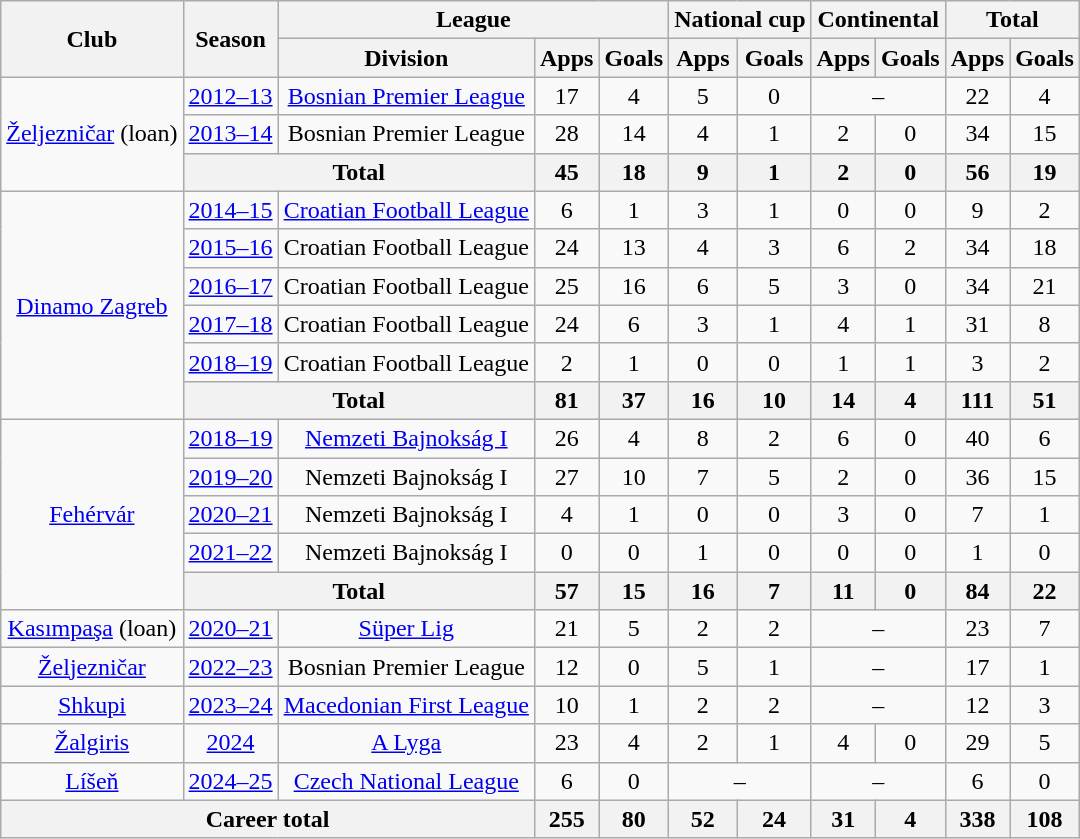<table class="wikitable" style="text-align:center">
<tr>
<th rowspan=2>Club</th>
<th rowspan=2>Season</th>
<th colspan=3>League</th>
<th colspan=2>National cup</th>
<th colspan=2>Continental</th>
<th colspan=2>Total</th>
</tr>
<tr>
<th>Division</th>
<th>Apps</th>
<th>Goals</th>
<th>Apps</th>
<th>Goals</th>
<th>Apps</th>
<th>Goals</th>
<th>Apps</th>
<th>Goals</th>
</tr>
<tr>
<td rowspan=3><a href='#'>Željezničar</a> (loan)</td>
<td><a href='#'>2012–13</a></td>
<td><a href='#'>Bosnian Premier League</a></td>
<td>17</td>
<td>4</td>
<td>5</td>
<td>0</td>
<td colspan=2>–</td>
<td>22</td>
<td>4</td>
</tr>
<tr>
<td><a href='#'>2013–14</a></td>
<td>Bosnian Premier League</td>
<td>28</td>
<td>14</td>
<td>4</td>
<td>1</td>
<td>2</td>
<td>0</td>
<td>34</td>
<td>15</td>
</tr>
<tr>
<th colspan=2>Total</th>
<th>45</th>
<th>18</th>
<th>9</th>
<th>1</th>
<th>2</th>
<th>0</th>
<th>56</th>
<th>19</th>
</tr>
<tr>
<td rowspan=6><a href='#'>Dinamo Zagreb</a></td>
<td><a href='#'>2014–15</a></td>
<td><a href='#'>Croatian Football League</a></td>
<td>6</td>
<td>1</td>
<td>3</td>
<td>1</td>
<td>0</td>
<td>0</td>
<td>9</td>
<td>2</td>
</tr>
<tr>
<td><a href='#'>2015–16</a></td>
<td>Croatian Football League</td>
<td>24</td>
<td>13</td>
<td>4</td>
<td>3</td>
<td>6</td>
<td>2</td>
<td>34</td>
<td>18</td>
</tr>
<tr>
<td><a href='#'>2016–17</a></td>
<td>Croatian Football League</td>
<td>25</td>
<td>16</td>
<td>6</td>
<td>5</td>
<td>3</td>
<td>0</td>
<td>34</td>
<td>21</td>
</tr>
<tr>
<td><a href='#'>2017–18</a></td>
<td>Croatian Football League</td>
<td>24</td>
<td>6</td>
<td>3</td>
<td>1</td>
<td>4</td>
<td>1</td>
<td>31</td>
<td>8</td>
</tr>
<tr>
<td><a href='#'>2018–19</a></td>
<td>Croatian Football League</td>
<td>2</td>
<td>1</td>
<td>0</td>
<td>0</td>
<td>1</td>
<td>1</td>
<td>3</td>
<td>2</td>
</tr>
<tr>
<th colspan=2>Total</th>
<th>81</th>
<th>37</th>
<th>16</th>
<th>10</th>
<th>14</th>
<th>4</th>
<th>111</th>
<th>51</th>
</tr>
<tr>
<td rowspan=5><a href='#'>Fehérvár</a></td>
<td><a href='#'>2018–19</a></td>
<td><a href='#'>Nemzeti Bajnokság I</a></td>
<td>26</td>
<td>4</td>
<td>8</td>
<td>2</td>
<td>6</td>
<td>0</td>
<td>40</td>
<td>6</td>
</tr>
<tr>
<td><a href='#'>2019–20</a></td>
<td>Nemzeti Bajnokság I</td>
<td>27</td>
<td>10</td>
<td>7</td>
<td>5</td>
<td>2</td>
<td>0</td>
<td>36</td>
<td>15</td>
</tr>
<tr>
<td><a href='#'>2020–21</a></td>
<td>Nemzeti Bajnokság I</td>
<td>4</td>
<td>1</td>
<td>0</td>
<td>0</td>
<td>3</td>
<td>0</td>
<td>7</td>
<td>1</td>
</tr>
<tr>
<td><a href='#'>2021–22</a></td>
<td>Nemzeti Bajnokság I</td>
<td>0</td>
<td>0</td>
<td>1</td>
<td>0</td>
<td>0</td>
<td>0</td>
<td>1</td>
<td>0</td>
</tr>
<tr>
<th colspan=2>Total</th>
<th>57</th>
<th>15</th>
<th>16</th>
<th>7</th>
<th>11</th>
<th>0</th>
<th>84</th>
<th>22</th>
</tr>
<tr>
<td><a href='#'>Kasımpaşa</a> (loan)</td>
<td><a href='#'>2020–21</a></td>
<td><a href='#'>Süper Lig</a></td>
<td>21</td>
<td>5</td>
<td>2</td>
<td>2</td>
<td colspan=2>–</td>
<td>23</td>
<td>7</td>
</tr>
<tr>
<td><a href='#'>Željezničar</a></td>
<td><a href='#'>2022–23</a></td>
<td>Bosnian Premier League</td>
<td>12</td>
<td>0</td>
<td>5</td>
<td>1</td>
<td colspan=2>–</td>
<td>17</td>
<td>1</td>
</tr>
<tr>
<td><a href='#'>Shkupi</a></td>
<td><a href='#'>2023–24</a></td>
<td><a href='#'>Macedonian First League</a></td>
<td>10</td>
<td>1</td>
<td>2</td>
<td>2</td>
<td colspan=2>–</td>
<td>12</td>
<td>3</td>
</tr>
<tr>
<td><a href='#'>Žalgiris</a></td>
<td><a href='#'>2024</a></td>
<td><a href='#'>A Lyga</a></td>
<td>23</td>
<td>4</td>
<td>2</td>
<td>1</td>
<td>4</td>
<td>0</td>
<td>29</td>
<td>5</td>
</tr>
<tr>
<td><a href='#'>Líšeň</a></td>
<td><a href='#'>2024–25</a></td>
<td><a href='#'>Czech National League</a></td>
<td>6</td>
<td>0</td>
<td colspan=2>–</td>
<td colspan=2>–</td>
<td>6</td>
<td>0</td>
</tr>
<tr>
<th colspan=3>Career total</th>
<th>255</th>
<th>80</th>
<th>52</th>
<th>24</th>
<th>31</th>
<th>4</th>
<th>338</th>
<th>108</th>
</tr>
</table>
